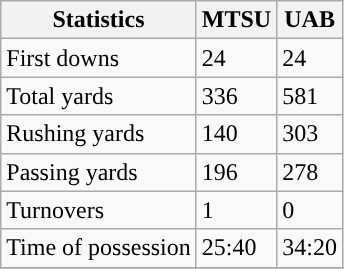<table class="wikitable">
<tr>
<th>Statistics</th>
<th>MTSU</th>
<th>UAB</th>
</tr>
<tr>
<td>First downs</td>
<td>24</td>
<td>24</td>
</tr>
<tr>
<td>Total yards</td>
<td>336</td>
<td>581</td>
</tr>
<tr>
<td>Rushing yards</td>
<td>140</td>
<td>303</td>
</tr>
<tr>
<td>Passing yards</td>
<td>196</td>
<td>278</td>
</tr>
<tr>
<td>Turnovers</td>
<td>1</td>
<td>0</td>
</tr>
<tr>
<td>Time of possession</td>
<td>25:40</td>
<td>34:20</td>
</tr>
<tr>
</tr>
</table>
